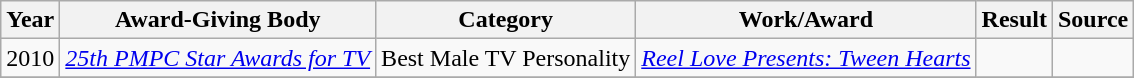<table class="wikitable">
<tr>
<th>Year</th>
<th>Award-Giving Body</th>
<th>Category</th>
<th>Work/Award</th>
<th>Result</th>
<th>Source</th>
</tr>
<tr>
<td>2010</td>
<td><em><a href='#'>25th PMPC Star Awards for TV</a></em></td>
<td>Best Male TV Personality</td>
<td><em><a href='#'>Reel Love Presents: Tween Hearts</a></em></td>
<td></td>
<td></td>
</tr>
<tr>
</tr>
</table>
